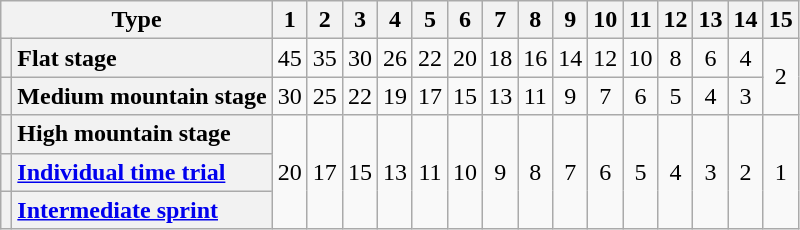<table class="wikitable plainrowheaders floatright" style="text-align: center;">
<tr>
<th scope="col" colspan="2">Type</th>
<th scope="col">1</th>
<th scope="col">2</th>
<th scope="col">3</th>
<th scope="col">4</th>
<th scope="col">5</th>
<th scope="col">6</th>
<th scope="col">7</th>
<th scope="col">8</th>
<th scope="col">9</th>
<th scope="col">10</th>
<th scope="col">11</th>
<th scope="col">12</th>
<th scope="col">13</th>
<th scope="col">14</th>
<th scope="col">15</th>
</tr>
<tr>
<th scope="row"></th>
<th scope="row" style="text-align:left;">Flat stage</th>
<td>45</td>
<td>35</td>
<td>30</td>
<td>26</td>
<td>22</td>
<td>20</td>
<td>18</td>
<td>16</td>
<td>14</td>
<td>12</td>
<td>10</td>
<td>8</td>
<td>6</td>
<td>4</td>
<td rowspan="2">2</td>
</tr>
<tr>
<th scope="row"></th>
<th scope="row" style="text-align:left;">Medium mountain stage</th>
<td>30</td>
<td>25</td>
<td>22</td>
<td>19</td>
<td>17</td>
<td>15</td>
<td>13</td>
<td>11</td>
<td>9</td>
<td>7</td>
<td>6</td>
<td>5</td>
<td>4</td>
<td>3</td>
</tr>
<tr>
<th scope="row"></th>
<th scope="row" style="text-align:left;">High mountain stage</th>
<td rowspan="3">20</td>
<td rowspan="3">17</td>
<td rowspan="3">15</td>
<td rowspan="3">13</td>
<td rowspan="3">11</td>
<td rowspan="3">10</td>
<td rowspan="3">9</td>
<td rowspan="3">8</td>
<td rowspan="3">7</td>
<td rowspan="3">6</td>
<td rowspan="3">5</td>
<td rowspan="3">4</td>
<td rowspan="3">3</td>
<td rowspan="3">2</td>
<td rowspan="3">1</td>
</tr>
<tr>
<th scope="row"></th>
<th scope="row" style="text-align:left;"><a href='#'>Individual time trial</a></th>
</tr>
<tr>
<th scope="row"></th>
<th scope="row" style="text-align:left;"><a href='#'>Intermediate sprint</a></th>
</tr>
</table>
